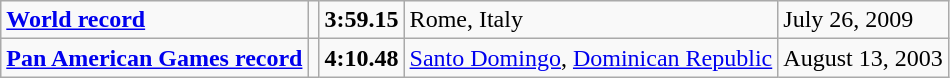<table class="wikitable">
<tr>
<td><strong><a href='#'>World record</a></strong></td>
<td></td>
<td><strong>3:59.15</strong></td>
<td>Rome, Italy</td>
<td>July 26, 2009</td>
</tr>
<tr>
<td><strong><a href='#'>Pan American Games record</a></strong></td>
<td></td>
<td><strong>4:10.48</strong></td>
<td><a href='#'>Santo Domingo</a>, <a href='#'>Dominican Republic</a></td>
<td>August 13, 2003</td>
</tr>
</table>
